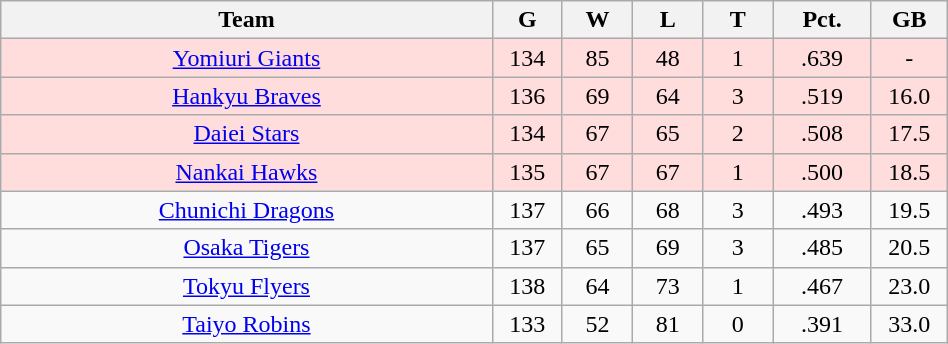<table class="wikitable" width="50%" style="text-align:center;">
<tr>
<th width="35%">Team</th>
<th width="5%">G</th>
<th width="5%">W</th>
<th width="5%">L</th>
<th width="5%">T</th>
<th width="7%">Pct.</th>
<th width="5%">GB</th>
</tr>
<tr style="background-color:#fdd">
<td><a href='#'>Yomiuri Giants</a></td>
<td>134</td>
<td>85</td>
<td>48</td>
<td>1</td>
<td>.639</td>
<td>-</td>
</tr>
<tr style="background-color:#fdd">
<td><a href='#'>Hankyu Braves</a></td>
<td>136</td>
<td>69</td>
<td>64</td>
<td>3</td>
<td>.519</td>
<td>16.0</td>
</tr>
<tr style="background-color:#fdd">
<td><a href='#'>Daiei Stars</a></td>
<td>134</td>
<td>67</td>
<td>65</td>
<td>2</td>
<td>.508</td>
<td>17.5</td>
</tr>
<tr style="background-color:#fdd">
<td><a href='#'>Nankai Hawks</a></td>
<td>135</td>
<td>67</td>
<td>67</td>
<td>1</td>
<td>.500</td>
<td>18.5</td>
</tr>
<tr>
<td><a href='#'>Chunichi Dragons</a></td>
<td>137</td>
<td>66</td>
<td>68</td>
<td>3</td>
<td>.493</td>
<td>19.5</td>
</tr>
<tr>
<td><a href='#'>Osaka Tigers</a></td>
<td>137</td>
<td>65</td>
<td>69</td>
<td>3</td>
<td>.485</td>
<td>20.5</td>
</tr>
<tr>
<td><a href='#'>Tokyu Flyers</a></td>
<td>138</td>
<td>64</td>
<td>73</td>
<td>1</td>
<td>.467</td>
<td>23.0</td>
</tr>
<tr>
<td><a href='#'>Taiyo Robins</a></td>
<td>133</td>
<td>52</td>
<td>81</td>
<td>0</td>
<td>.391</td>
<td>33.0</td>
</tr>
</table>
